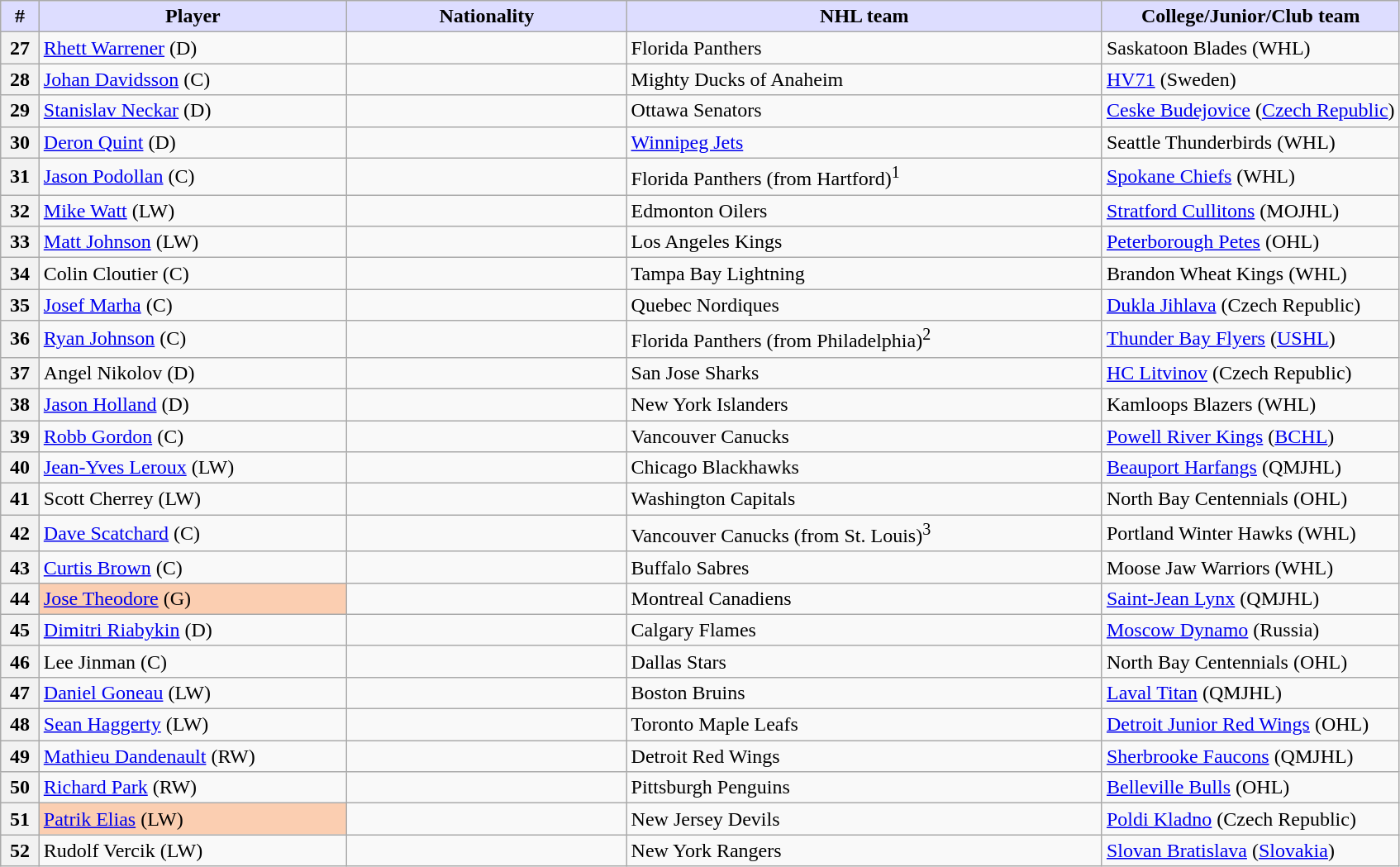<table class="wikitable">
<tr>
<th style="background:#ddf; width:2.75%;">#</th>
<th style="background:#ddf; width:22.0%;">Player</th>
<th style="background:#ddf; width:20.0%;">Nationality</th>
<th style="background:#ddf; width:34.0%;">NHL team</th>
<th style="background:#ddf; width:100.0%;">College/Junior/Club team</th>
</tr>
<tr>
<th>27</th>
<td><a href='#'>Rhett Warrener</a> (D)</td>
<td></td>
<td>Florida Panthers</td>
<td>Saskatoon Blades (WHL)</td>
</tr>
<tr>
<th>28</th>
<td><a href='#'>Johan Davidsson</a> (C)</td>
<td></td>
<td>Mighty Ducks of Anaheim</td>
<td><a href='#'>HV71</a> (Sweden)</td>
</tr>
<tr>
<th>29</th>
<td><a href='#'>Stanislav Neckar</a> (D)</td>
<td></td>
<td>Ottawa Senators</td>
<td><a href='#'>Ceske Budejovice</a> (<a href='#'>Czech Republic</a>)</td>
</tr>
<tr>
<th>30</th>
<td><a href='#'>Deron Quint</a> (D)</td>
<td></td>
<td><a href='#'>Winnipeg Jets</a></td>
<td>Seattle Thunderbirds (WHL)</td>
</tr>
<tr>
<th>31</th>
<td><a href='#'>Jason Podollan</a> (C)</td>
<td></td>
<td>Florida Panthers (from Hartford)<sup>1</sup></td>
<td><a href='#'>Spokane Chiefs</a> (WHL)</td>
</tr>
<tr>
<th>32</th>
<td><a href='#'>Mike Watt</a> (LW)</td>
<td></td>
<td>Edmonton Oilers</td>
<td><a href='#'>Stratford Cullitons</a> (MOJHL)</td>
</tr>
<tr>
<th>33</th>
<td><a href='#'>Matt Johnson</a> (LW)</td>
<td></td>
<td>Los Angeles Kings</td>
<td><a href='#'>Peterborough Petes</a> (OHL)</td>
</tr>
<tr>
<th>34</th>
<td>Colin Cloutier (C)</td>
<td></td>
<td>Tampa Bay Lightning</td>
<td>Brandon Wheat Kings (WHL)</td>
</tr>
<tr>
<th>35</th>
<td><a href='#'>Josef Marha</a> (C)</td>
<td></td>
<td>Quebec Nordiques</td>
<td><a href='#'>Dukla Jihlava</a> (Czech Republic)</td>
</tr>
<tr>
<th>36</th>
<td><a href='#'>Ryan Johnson</a> (C)</td>
<td></td>
<td>Florida Panthers (from Philadelphia)<sup>2</sup></td>
<td><a href='#'>Thunder Bay Flyers</a> (<a href='#'>USHL</a>)</td>
</tr>
<tr>
<th>37</th>
<td>Angel Nikolov (D)</td>
<td></td>
<td>San Jose Sharks</td>
<td><a href='#'>HC Litvinov</a> (Czech Republic)</td>
</tr>
<tr>
<th>38</th>
<td><a href='#'>Jason Holland</a> (D)</td>
<td></td>
<td>New York Islanders</td>
<td>Kamloops Blazers (WHL)</td>
</tr>
<tr>
<th>39</th>
<td><a href='#'>Robb Gordon</a> (C)</td>
<td></td>
<td>Vancouver Canucks</td>
<td><a href='#'>Powell River Kings</a> (<a href='#'>BCHL</a>)</td>
</tr>
<tr>
<th>40</th>
<td><a href='#'>Jean-Yves Leroux</a> (LW)</td>
<td></td>
<td>Chicago Blackhawks</td>
<td><a href='#'>Beauport Harfangs</a> (QMJHL)</td>
</tr>
<tr>
<th>41</th>
<td>Scott Cherrey (LW)</td>
<td></td>
<td>Washington Capitals</td>
<td>North Bay Centennials (OHL)</td>
</tr>
<tr>
<th>42</th>
<td><a href='#'>Dave Scatchard</a> (C)</td>
<td></td>
<td>Vancouver Canucks (from St. Louis)<sup>3</sup></td>
<td>Portland Winter Hawks (WHL)</td>
</tr>
<tr>
<th>43</th>
<td><a href='#'>Curtis Brown</a> (C)</td>
<td></td>
<td>Buffalo Sabres</td>
<td>Moose Jaw Warriors (WHL)</td>
</tr>
<tr>
<th>44</th>
<td bgcolor="#FBCEB1"><a href='#'>Jose Theodore</a> (G)</td>
<td></td>
<td>Montreal Canadiens</td>
<td><a href='#'>Saint-Jean Lynx</a> (QMJHL)</td>
</tr>
<tr>
<th>45</th>
<td><a href='#'>Dimitri Riabykin</a> (D)</td>
<td></td>
<td>Calgary Flames</td>
<td><a href='#'>Moscow Dynamo</a> (Russia)</td>
</tr>
<tr>
<th>46</th>
<td>Lee Jinman (C)</td>
<td></td>
<td>Dallas Stars</td>
<td>North Bay Centennials (OHL)</td>
</tr>
<tr>
<th>47</th>
<td><a href='#'>Daniel Goneau</a> (LW)</td>
<td></td>
<td>Boston Bruins</td>
<td><a href='#'>Laval Titan</a> (QMJHL)</td>
</tr>
<tr>
<th>48</th>
<td><a href='#'>Sean Haggerty</a> (LW)</td>
<td></td>
<td>Toronto Maple Leafs</td>
<td><a href='#'>Detroit Junior Red Wings</a> (OHL)</td>
</tr>
<tr>
<th>49</th>
<td><a href='#'>Mathieu Dandenault</a> (RW)</td>
<td></td>
<td>Detroit Red Wings</td>
<td><a href='#'>Sherbrooke Faucons</a> (QMJHL)</td>
</tr>
<tr>
<th>50</th>
<td><a href='#'>Richard Park</a> (RW)</td>
<td></td>
<td>Pittsburgh Penguins</td>
<td><a href='#'>Belleville Bulls</a> (OHL)</td>
</tr>
<tr>
<th>51</th>
<td bgcolor="#FBCEB1"><a href='#'>Patrik Elias</a> (LW)</td>
<td></td>
<td>New Jersey Devils</td>
<td><a href='#'>Poldi Kladno</a> (Czech Republic)</td>
</tr>
<tr>
<th>52</th>
<td>Rudolf Vercik (LW)</td>
<td></td>
<td>New York Rangers</td>
<td><a href='#'>Slovan Bratislava</a> (<a href='#'>Slovakia</a>)</td>
</tr>
</table>
